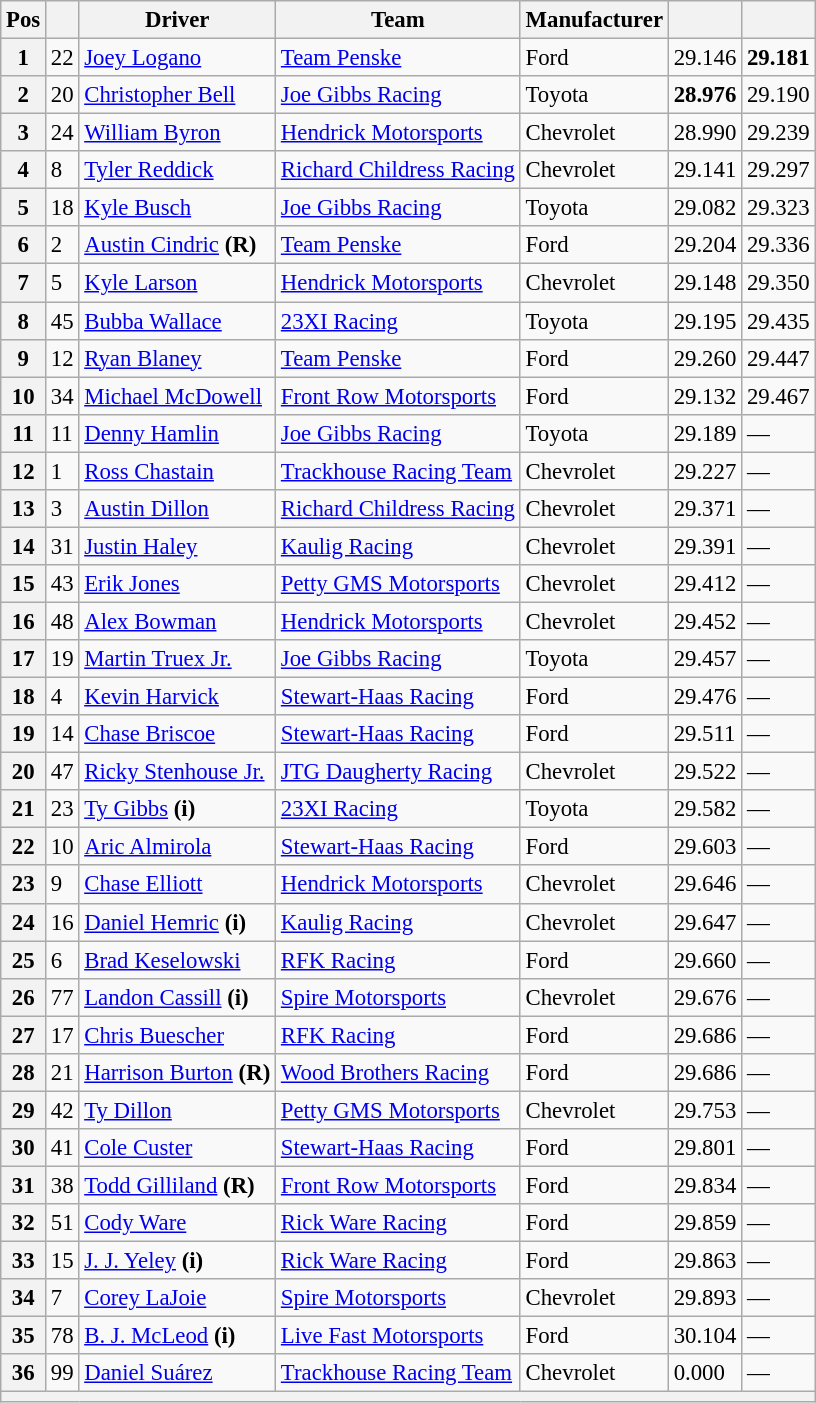<table class="wikitable" style="font-size:95%">
<tr>
<th>Pos</th>
<th></th>
<th>Driver</th>
<th>Team</th>
<th>Manufacturer</th>
<th></th>
<th></th>
</tr>
<tr>
<th>1</th>
<td>22</td>
<td><a href='#'>Joey Logano</a></td>
<td><a href='#'>Team Penske</a></td>
<td>Ford</td>
<td>29.146</td>
<td><strong>29.181</strong></td>
</tr>
<tr>
<th>2</th>
<td>20</td>
<td><a href='#'>Christopher Bell</a></td>
<td><a href='#'>Joe Gibbs Racing</a></td>
<td>Toyota</td>
<td><strong>28.976</strong></td>
<td>29.190</td>
</tr>
<tr>
<th>3</th>
<td>24</td>
<td><a href='#'>William Byron</a></td>
<td><a href='#'>Hendrick Motorsports</a></td>
<td>Chevrolet</td>
<td>28.990</td>
<td>29.239</td>
</tr>
<tr>
<th>4</th>
<td>8</td>
<td><a href='#'>Tyler Reddick</a></td>
<td><a href='#'>Richard Childress Racing</a></td>
<td>Chevrolet</td>
<td>29.141</td>
<td>29.297</td>
</tr>
<tr>
<th>5</th>
<td>18</td>
<td><a href='#'>Kyle Busch</a></td>
<td><a href='#'>Joe Gibbs Racing</a></td>
<td>Toyota</td>
<td>29.082</td>
<td>29.323</td>
</tr>
<tr>
<th>6</th>
<td>2</td>
<td><a href='#'>Austin Cindric</a> <strong>(R)</strong></td>
<td><a href='#'>Team Penske</a></td>
<td>Ford</td>
<td>29.204</td>
<td>29.336</td>
</tr>
<tr>
<th>7</th>
<td>5</td>
<td><a href='#'>Kyle Larson</a></td>
<td><a href='#'>Hendrick Motorsports</a></td>
<td>Chevrolet</td>
<td>29.148</td>
<td>29.350</td>
</tr>
<tr>
<th>8</th>
<td>45</td>
<td><a href='#'>Bubba Wallace</a></td>
<td><a href='#'>23XI Racing</a></td>
<td>Toyota</td>
<td>29.195</td>
<td>29.435</td>
</tr>
<tr>
<th>9</th>
<td>12</td>
<td><a href='#'>Ryan Blaney</a></td>
<td><a href='#'>Team Penske</a></td>
<td>Ford</td>
<td>29.260</td>
<td>29.447</td>
</tr>
<tr>
<th>10</th>
<td>34</td>
<td><a href='#'>Michael McDowell</a></td>
<td><a href='#'>Front Row Motorsports</a></td>
<td>Ford</td>
<td>29.132</td>
<td>29.467</td>
</tr>
<tr>
<th>11</th>
<td>11</td>
<td><a href='#'>Denny Hamlin</a></td>
<td><a href='#'>Joe Gibbs Racing</a></td>
<td>Toyota</td>
<td>29.189</td>
<td>—</td>
</tr>
<tr>
<th>12</th>
<td>1</td>
<td><a href='#'>Ross Chastain</a></td>
<td><a href='#'>Trackhouse Racing Team</a></td>
<td>Chevrolet</td>
<td>29.227</td>
<td>—</td>
</tr>
<tr>
<th>13</th>
<td>3</td>
<td><a href='#'>Austin Dillon</a></td>
<td><a href='#'>Richard Childress Racing</a></td>
<td>Chevrolet</td>
<td>29.371</td>
<td>—</td>
</tr>
<tr>
<th>14</th>
<td>31</td>
<td><a href='#'>Justin Haley</a></td>
<td><a href='#'>Kaulig Racing</a></td>
<td>Chevrolet</td>
<td>29.391</td>
<td>—</td>
</tr>
<tr>
<th>15</th>
<td>43</td>
<td><a href='#'>Erik Jones</a></td>
<td><a href='#'>Petty GMS Motorsports</a></td>
<td>Chevrolet</td>
<td>29.412</td>
<td>—</td>
</tr>
<tr>
<th>16</th>
<td>48</td>
<td><a href='#'>Alex Bowman</a></td>
<td><a href='#'>Hendrick Motorsports</a></td>
<td>Chevrolet</td>
<td>29.452</td>
<td>—</td>
</tr>
<tr>
<th>17</th>
<td>19</td>
<td><a href='#'>Martin Truex Jr.</a></td>
<td><a href='#'>Joe Gibbs Racing</a></td>
<td>Toyota</td>
<td>29.457</td>
<td>—</td>
</tr>
<tr>
<th>18</th>
<td>4</td>
<td><a href='#'>Kevin Harvick</a></td>
<td><a href='#'>Stewart-Haas Racing</a></td>
<td>Ford</td>
<td>29.476</td>
<td>—</td>
</tr>
<tr>
<th>19</th>
<td>14</td>
<td><a href='#'>Chase Briscoe</a></td>
<td><a href='#'>Stewart-Haas Racing</a></td>
<td>Ford</td>
<td>29.511</td>
<td>—</td>
</tr>
<tr>
<th>20</th>
<td>47</td>
<td><a href='#'>Ricky Stenhouse Jr.</a></td>
<td><a href='#'>JTG Daugherty Racing</a></td>
<td>Chevrolet</td>
<td>29.522</td>
<td>—</td>
</tr>
<tr>
<th>21</th>
<td>23</td>
<td><a href='#'>Ty Gibbs</a> <strong>(i)</strong></td>
<td><a href='#'>23XI Racing</a></td>
<td>Toyota</td>
<td>29.582</td>
<td>—</td>
</tr>
<tr>
<th>22</th>
<td>10</td>
<td><a href='#'>Aric Almirola</a></td>
<td><a href='#'>Stewart-Haas Racing</a></td>
<td>Ford</td>
<td>29.603</td>
<td>—</td>
</tr>
<tr>
<th>23</th>
<td>9</td>
<td><a href='#'>Chase Elliott</a></td>
<td><a href='#'>Hendrick Motorsports</a></td>
<td>Chevrolet</td>
<td>29.646</td>
<td>—</td>
</tr>
<tr>
<th>24</th>
<td>16</td>
<td><a href='#'>Daniel Hemric</a> <strong>(i)</strong></td>
<td><a href='#'>Kaulig Racing</a></td>
<td>Chevrolet</td>
<td>29.647</td>
<td>—</td>
</tr>
<tr>
<th>25</th>
<td>6</td>
<td><a href='#'>Brad Keselowski</a></td>
<td><a href='#'>RFK Racing</a></td>
<td>Ford</td>
<td>29.660</td>
<td>—</td>
</tr>
<tr>
<th>26</th>
<td>77</td>
<td><a href='#'>Landon Cassill</a> <strong>(i)</strong></td>
<td><a href='#'>Spire Motorsports</a></td>
<td>Chevrolet</td>
<td>29.676</td>
<td>—</td>
</tr>
<tr>
<th>27</th>
<td>17</td>
<td><a href='#'>Chris Buescher</a></td>
<td><a href='#'>RFK Racing</a></td>
<td>Ford</td>
<td>29.686</td>
<td>—</td>
</tr>
<tr>
<th>28</th>
<td>21</td>
<td><a href='#'>Harrison Burton</a> <strong>(R)</strong></td>
<td><a href='#'>Wood Brothers Racing</a></td>
<td>Ford</td>
<td>29.686</td>
<td>—</td>
</tr>
<tr>
<th>29</th>
<td>42</td>
<td><a href='#'>Ty Dillon</a></td>
<td><a href='#'>Petty GMS Motorsports</a></td>
<td>Chevrolet</td>
<td>29.753</td>
<td>—</td>
</tr>
<tr>
<th>30</th>
<td>41</td>
<td><a href='#'>Cole Custer</a></td>
<td><a href='#'>Stewart-Haas Racing</a></td>
<td>Ford</td>
<td>29.801</td>
<td>—</td>
</tr>
<tr>
<th>31</th>
<td>38</td>
<td><a href='#'>Todd Gilliland</a> <strong>(R)</strong></td>
<td><a href='#'>Front Row Motorsports</a></td>
<td>Ford</td>
<td>29.834</td>
<td>—</td>
</tr>
<tr>
<th>32</th>
<td>51</td>
<td><a href='#'>Cody Ware</a></td>
<td><a href='#'>Rick Ware Racing</a></td>
<td>Ford</td>
<td>29.859</td>
<td>—</td>
</tr>
<tr>
<th>33</th>
<td>15</td>
<td><a href='#'>J. J. Yeley</a> <strong>(i)</strong></td>
<td><a href='#'>Rick Ware Racing</a></td>
<td>Ford</td>
<td>29.863</td>
<td>—</td>
</tr>
<tr>
<th>34</th>
<td>7</td>
<td><a href='#'>Corey LaJoie</a></td>
<td><a href='#'>Spire Motorsports</a></td>
<td>Chevrolet</td>
<td>29.893</td>
<td>—</td>
</tr>
<tr>
<th>35</th>
<td>78</td>
<td><a href='#'>B. J. McLeod</a> <strong>(i)</strong></td>
<td><a href='#'>Live Fast Motorsports</a></td>
<td>Ford</td>
<td>30.104</td>
<td>—</td>
</tr>
<tr>
<th>36</th>
<td>99</td>
<td><a href='#'>Daniel Suárez</a></td>
<td><a href='#'>Trackhouse Racing Team</a></td>
<td>Chevrolet</td>
<td>0.000</td>
<td>—</td>
</tr>
<tr>
<th colspan="7"></th>
</tr>
</table>
